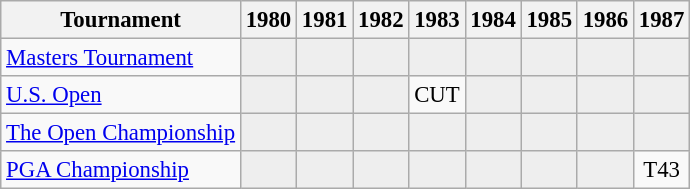<table class="wikitable" style="font-size:95%;text-align:center;">
<tr>
<th>Tournament</th>
<th>1980</th>
<th>1981</th>
<th>1982</th>
<th>1983</th>
<th>1984</th>
<th>1985</th>
<th>1986</th>
<th>1987</th>
</tr>
<tr>
<td align=left><a href='#'>Masters Tournament</a></td>
<td style="background:#eeeeee;"></td>
<td style="background:#eeeeee;"></td>
<td style="background:#eeeeee;"></td>
<td style="background:#eeeeee;"></td>
<td style="background:#eeeeee;"></td>
<td style="background:#eeeeee;"></td>
<td style="background:#eeeeee;"></td>
<td style="background:#eeeeee;"></td>
</tr>
<tr>
<td align=left><a href='#'>U.S. Open</a></td>
<td style="background:#eeeeee;"></td>
<td style="background:#eeeeee;"></td>
<td style="background:#eeeeee;"></td>
<td>CUT</td>
<td style="background:#eeeeee;"></td>
<td style="background:#eeeeee;"></td>
<td style="background:#eeeeee;"></td>
<td style="background:#eeeeee;"></td>
</tr>
<tr>
<td align=left><a href='#'>The Open Championship</a></td>
<td style="background:#eeeeee;"></td>
<td style="background:#eeeeee;"></td>
<td style="background:#eeeeee;"></td>
<td style="background:#eeeeee;"></td>
<td style="background:#eeeeee;"></td>
<td style="background:#eeeeee;"></td>
<td style="background:#eeeeee;"></td>
<td style="background:#eeeeee;"></td>
</tr>
<tr>
<td align=left><a href='#'>PGA Championship</a></td>
<td style="background:#eeeeee;"></td>
<td style="background:#eeeeee;"></td>
<td style="background:#eeeeee;"></td>
<td style="background:#eeeeee;"></td>
<td style="background:#eeeeee;"></td>
<td style="background:#eeeeee;"></td>
<td style="background:#eeeeee;"></td>
<td>T43</td>
</tr>
</table>
